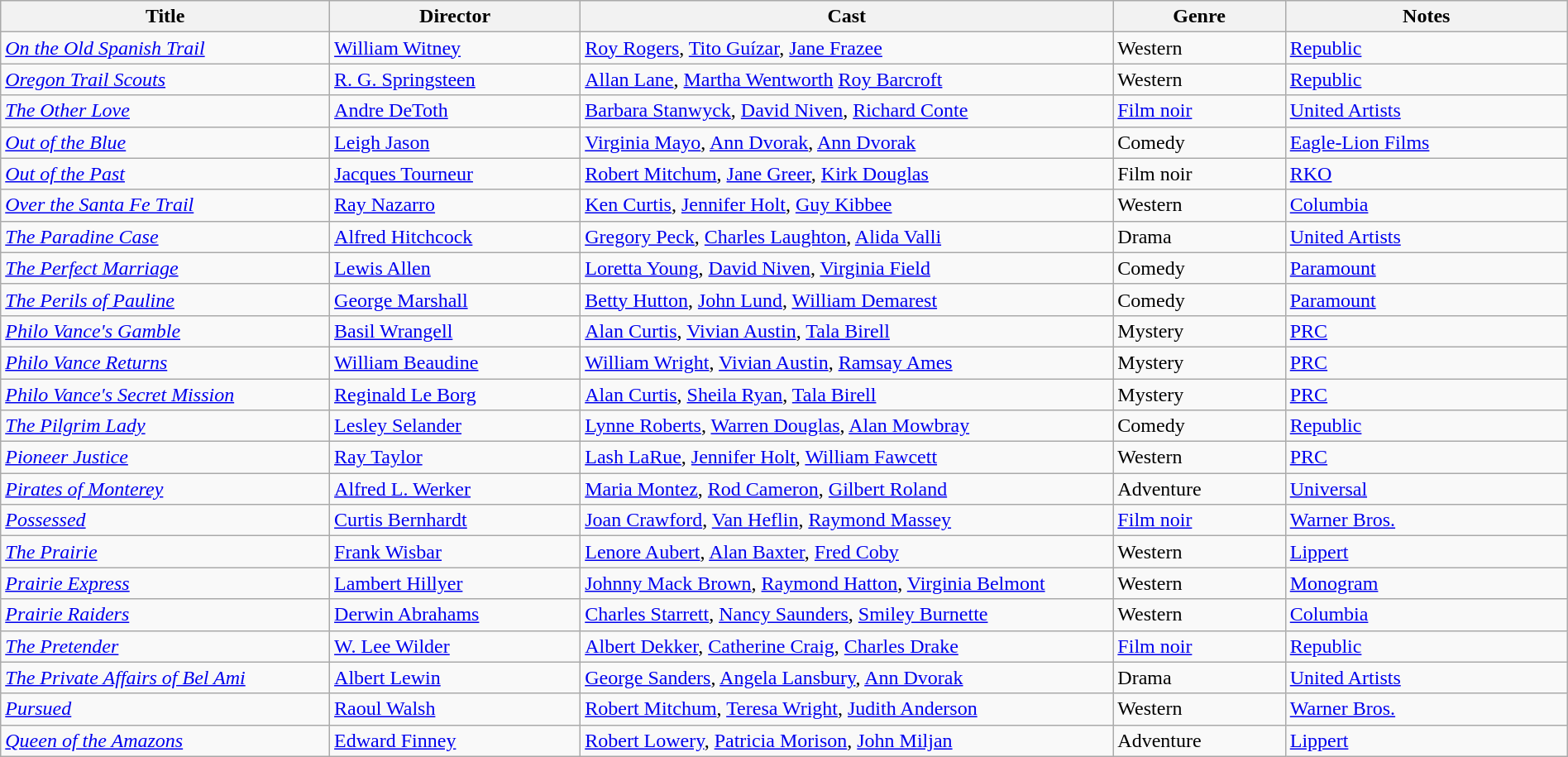<table class="wikitable" style="width:100%;">
<tr>
<th style="width:21%;">Title</th>
<th style="width:16%;">Director</th>
<th style="width:34%;">Cast</th>
<th style="width:11%;">Genre</th>
<th style="width:18%;">Notes</th>
</tr>
<tr>
<td><em><a href='#'>On the Old Spanish Trail</a></em></td>
<td><a href='#'>William Witney</a></td>
<td><a href='#'>Roy Rogers</a>, <a href='#'>Tito Guízar</a>, <a href='#'>Jane Frazee</a></td>
<td>Western</td>
<td><a href='#'>Republic</a></td>
</tr>
<tr>
<td><em><a href='#'>Oregon Trail Scouts</a></em></td>
<td><a href='#'>R. G. Springsteen</a></td>
<td><a href='#'>Allan Lane</a>, <a href='#'>Martha Wentworth</a> <a href='#'>Roy Barcroft</a></td>
<td>Western</td>
<td><a href='#'>Republic</a></td>
</tr>
<tr>
<td><em><a href='#'>The Other Love</a></em></td>
<td><a href='#'>Andre DeToth</a></td>
<td><a href='#'>Barbara Stanwyck</a>, <a href='#'>David Niven</a>, <a href='#'>Richard Conte</a></td>
<td><a href='#'>Film noir</a></td>
<td><a href='#'>United Artists</a></td>
</tr>
<tr>
<td><em><a href='#'>Out of the Blue</a></em></td>
<td><a href='#'>Leigh Jason</a></td>
<td><a href='#'>Virginia Mayo</a>, <a href='#'>Ann Dvorak</a>, <a href='#'>Ann Dvorak</a></td>
<td>Comedy</td>
<td><a href='#'>Eagle-Lion Films</a></td>
</tr>
<tr>
<td><em><a href='#'>Out of the Past</a></em></td>
<td><a href='#'>Jacques Tourneur</a></td>
<td><a href='#'>Robert Mitchum</a>, <a href='#'>Jane Greer</a>, <a href='#'>Kirk Douglas</a></td>
<td>Film noir</td>
<td><a href='#'>RKO</a></td>
</tr>
<tr>
<td><em><a href='#'>Over the Santa Fe Trail</a></em></td>
<td><a href='#'>Ray Nazarro</a></td>
<td><a href='#'>Ken Curtis</a>, <a href='#'>Jennifer Holt</a>, <a href='#'>Guy Kibbee</a></td>
<td>Western</td>
<td><a href='#'>Columbia</a></td>
</tr>
<tr>
<td><em><a href='#'>The Paradine Case</a></em></td>
<td><a href='#'>Alfred Hitchcock</a></td>
<td><a href='#'>Gregory Peck</a>, <a href='#'>Charles Laughton</a>, <a href='#'>Alida Valli</a></td>
<td>Drama</td>
<td><a href='#'>United Artists</a></td>
</tr>
<tr>
<td><em><a href='#'>The Perfect Marriage</a></em></td>
<td><a href='#'>Lewis Allen</a></td>
<td><a href='#'>Loretta Young</a>, <a href='#'>David Niven</a>, <a href='#'>Virginia Field</a></td>
<td>Comedy</td>
<td><a href='#'>Paramount</a></td>
</tr>
<tr>
<td><em><a href='#'>The Perils of Pauline</a></em></td>
<td><a href='#'>George Marshall</a></td>
<td><a href='#'>Betty Hutton</a>, <a href='#'>John Lund</a>, <a href='#'>William Demarest</a></td>
<td>Comedy</td>
<td><a href='#'>Paramount</a></td>
</tr>
<tr>
<td><em><a href='#'>Philo Vance's Gamble</a></em></td>
<td><a href='#'>Basil Wrangell</a></td>
<td><a href='#'>Alan Curtis</a>, <a href='#'>Vivian Austin</a>, <a href='#'>Tala Birell</a></td>
<td>Mystery</td>
<td><a href='#'>PRC</a></td>
</tr>
<tr>
<td><em><a href='#'>Philo Vance Returns</a></em></td>
<td><a href='#'>William Beaudine</a></td>
<td><a href='#'>William Wright</a>, <a href='#'>Vivian Austin</a>, <a href='#'>Ramsay Ames</a></td>
<td>Mystery</td>
<td><a href='#'>PRC</a></td>
</tr>
<tr>
<td><em><a href='#'>Philo Vance's Secret Mission</a></em></td>
<td><a href='#'>Reginald Le Borg</a></td>
<td><a href='#'>Alan Curtis</a>, <a href='#'>Sheila Ryan</a>, <a href='#'>Tala Birell</a></td>
<td>Mystery</td>
<td><a href='#'>PRC</a></td>
</tr>
<tr>
<td><em><a href='#'>The Pilgrim Lady</a></em></td>
<td><a href='#'>Lesley Selander</a></td>
<td><a href='#'>Lynne Roberts</a>, <a href='#'>Warren Douglas</a>, <a href='#'>Alan Mowbray</a></td>
<td>Comedy</td>
<td><a href='#'>Republic</a></td>
</tr>
<tr>
<td><em><a href='#'>Pioneer Justice</a></em></td>
<td><a href='#'>Ray Taylor</a></td>
<td><a href='#'>Lash LaRue</a>, <a href='#'>Jennifer Holt</a>, <a href='#'>William Fawcett</a></td>
<td>Western</td>
<td><a href='#'>PRC</a></td>
</tr>
<tr>
<td><em><a href='#'>Pirates of Monterey</a></em></td>
<td><a href='#'>Alfred L. Werker</a></td>
<td><a href='#'>Maria Montez</a>, <a href='#'>Rod Cameron</a>, <a href='#'>Gilbert Roland</a></td>
<td>Adventure</td>
<td><a href='#'>Universal</a></td>
</tr>
<tr>
<td><em><a href='#'>Possessed</a></em></td>
<td><a href='#'>Curtis Bernhardt</a></td>
<td><a href='#'>Joan Crawford</a>, <a href='#'>Van Heflin</a>, <a href='#'>Raymond Massey</a></td>
<td><a href='#'>Film noir</a></td>
<td><a href='#'>Warner Bros.</a></td>
</tr>
<tr>
<td><em><a href='#'>The Prairie</a></em></td>
<td><a href='#'>Frank Wisbar</a></td>
<td><a href='#'>Lenore Aubert</a>, <a href='#'>Alan Baxter</a>, <a href='#'>Fred Coby</a></td>
<td>Western</td>
<td><a href='#'>Lippert</a></td>
</tr>
<tr>
<td><em><a href='#'>Prairie Express</a></em></td>
<td><a href='#'>Lambert Hillyer</a></td>
<td><a href='#'>Johnny Mack Brown</a>, <a href='#'>Raymond Hatton</a>, <a href='#'>Virginia Belmont</a></td>
<td>Western</td>
<td><a href='#'>Monogram</a></td>
</tr>
<tr>
<td><em><a href='#'>Prairie Raiders</a></em></td>
<td><a href='#'>Derwin Abrahams</a></td>
<td><a href='#'>Charles Starrett</a>, <a href='#'>Nancy Saunders</a>, <a href='#'>Smiley Burnette</a></td>
<td>Western</td>
<td><a href='#'>Columbia</a></td>
</tr>
<tr>
<td><em><a href='#'>The Pretender</a></em></td>
<td><a href='#'>W. Lee Wilder</a></td>
<td><a href='#'>Albert Dekker</a>, <a href='#'>Catherine Craig</a>, <a href='#'>Charles Drake</a></td>
<td><a href='#'>Film noir</a></td>
<td><a href='#'>Republic</a></td>
</tr>
<tr>
<td><em><a href='#'>The Private Affairs of Bel Ami</a></em></td>
<td><a href='#'>Albert Lewin</a></td>
<td><a href='#'>George Sanders</a>, <a href='#'>Angela Lansbury</a>, <a href='#'>Ann Dvorak</a></td>
<td>Drama</td>
<td><a href='#'>United Artists</a></td>
</tr>
<tr>
<td><em><a href='#'>Pursued</a></em></td>
<td><a href='#'>Raoul Walsh</a></td>
<td><a href='#'>Robert Mitchum</a>, <a href='#'>Teresa Wright</a>, <a href='#'>Judith Anderson</a></td>
<td>Western</td>
<td><a href='#'>Warner Bros.</a></td>
</tr>
<tr>
<td><em><a href='#'>Queen of the Amazons</a></em></td>
<td><a href='#'>Edward Finney</a></td>
<td><a href='#'>Robert Lowery</a>, <a href='#'>Patricia Morison</a>, <a href='#'>John Miljan</a></td>
<td>Adventure</td>
<td><a href='#'>Lippert</a></td>
</tr>
</table>
